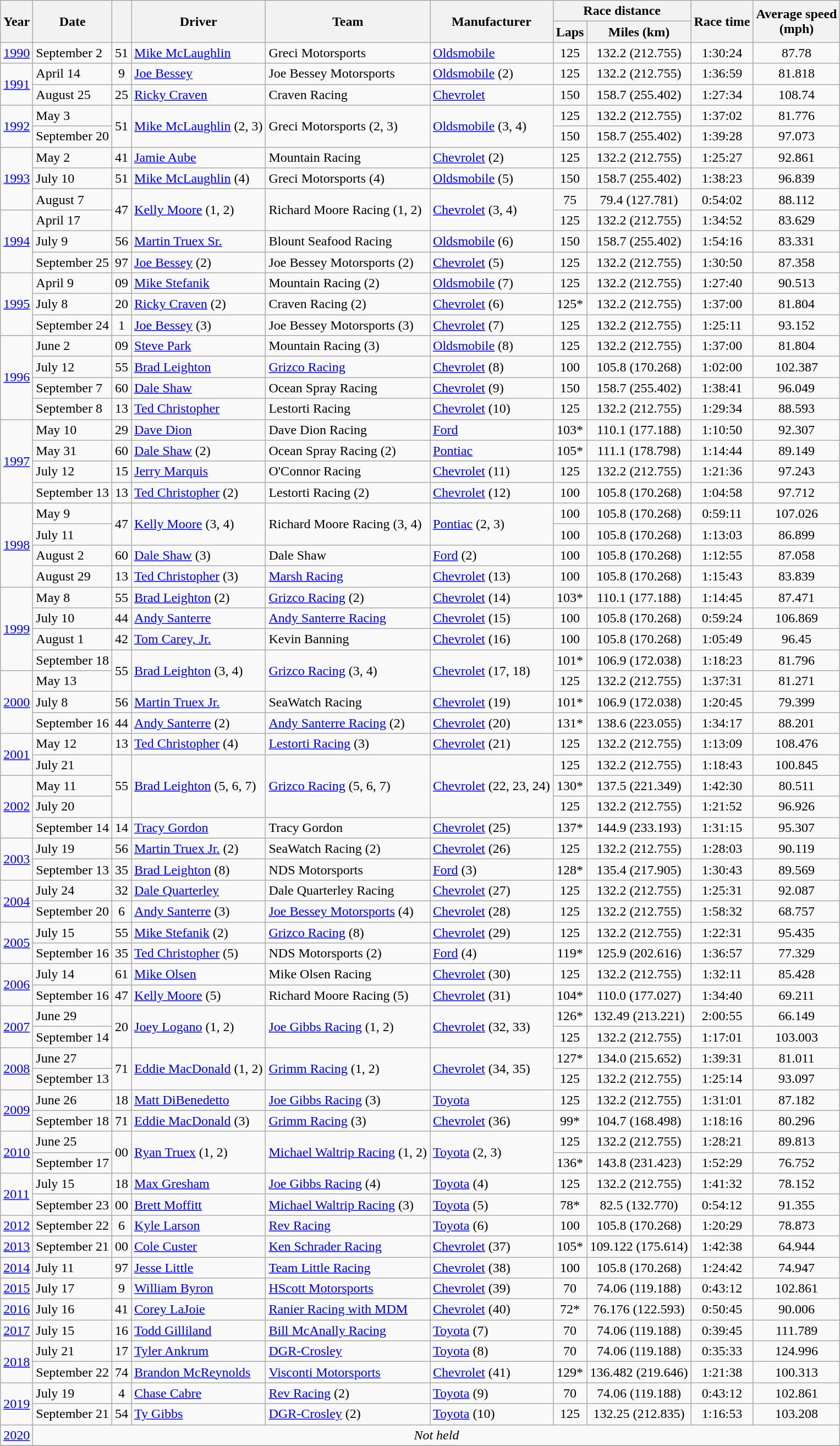<table class="wikitable">
<tr>
<th rowspan="2">Year</th>
<th rowspan="2">Date</th>
<th rowspan="2"></th>
<th rowspan="2">Driver</th>
<th rowspan="2">Team</th>
<th rowspan="2">Manufacturer</th>
<th colspan="2">Race distance</th>
<th rowspan="2">Race time</th>
<th rowspan="2">Average speed<br>(mph)</th>
</tr>
<tr>
<th>Laps</th>
<th>Miles (km)</th>
</tr>
<tr>
<td><a href='#'>1990</a></td>
<td>September 2</td>
<td style="text-align:center;">51</td>
<td><a href='#'>Mike McLaughlin</a></td>
<td>Greci Motorsports</td>
<td><a href='#'>Oldsmobile</a></td>
<td style="text-align:center;">125</td>
<td style="text-align:center;">132.2 (212.755)</td>
<td style="text-align:center;">1:30:24</td>
<td style="text-align:center;">87.78</td>
</tr>
<tr>
<td rowspan="2"><a href='#'>1991</a></td>
<td>April 14</td>
<td style="text-align:center;">9</td>
<td><a href='#'>Joe Bessey</a></td>
<td>Joe Bessey Motorsports</td>
<td><a href='#'>Oldsmobile</a> (2)</td>
<td style="text-align:center;">125</td>
<td style="text-align:center;">132.2 (212.755)</td>
<td style="text-align:center;">1:36:59</td>
<td style="text-align:center;">81.818</td>
</tr>
<tr>
<td>August 25</td>
<td style="text-align:center;">25</td>
<td><a href='#'>Ricky Craven</a></td>
<td>Craven Racing</td>
<td><a href='#'>Chevrolet</a></td>
<td style="text-align:center;">150</td>
<td style="text-align:center;">158.7 (255.402)</td>
<td style="text-align:center;">1:27:34</td>
<td style="text-align:center;">108.74</td>
</tr>
<tr>
<td rowspan="2"><a href='#'>1992</a></td>
<td>May 3</td>
<td rowspan="2" style="text-align:center;">51</td>
<td rowspan="2"><a href='#'>Mike McLaughlin</a> (2, 3)</td>
<td rowspan="2">Greci Motorsports (2, 3)</td>
<td rowspan="2"><a href='#'>Oldsmobile</a> (3, 4)</td>
<td style="text-align:center;">125</td>
<td style="text-align:center;">132.2 (212.755)</td>
<td style="text-align:center;">1:37:02</td>
<td style="text-align:center;">81.776</td>
</tr>
<tr>
<td>September 20</td>
<td style="text-align:center;">150</td>
<td style="text-align:center;">158.7 (255.402)</td>
<td style="text-align:center;">1:39:28</td>
<td style="text-align:center;">97.073</td>
</tr>
<tr>
<td rowspan="3"><a href='#'>1993</a></td>
<td>May 2</td>
<td style="text-align:center;">41</td>
<td><a href='#'>Jamie Aube</a></td>
<td>Mountain Racing</td>
<td><a href='#'>Chevrolet</a> (2)</td>
<td style="text-align:center;">125</td>
<td style="text-align:center;">132.2 (212.755)</td>
<td style="text-align:center;">1:25:27</td>
<td style="text-align:center;">92.861</td>
</tr>
<tr>
<td>July 10</td>
<td style="text-align:center;">51</td>
<td><a href='#'>Mike McLaughlin</a> (4)</td>
<td>Greci Motorsports (4)</td>
<td><a href='#'>Oldsmobile</a> (5)</td>
<td style="text-align:center;">150</td>
<td style="text-align:center;">158.7 (255.402)</td>
<td style="text-align:center;">1:38:23</td>
<td style="text-align:center;">96.839</td>
</tr>
<tr>
<td>August 7</td>
<td rowspan="2" style="text-align:center;">47</td>
<td rowspan="2"><a href='#'>Kelly Moore</a> (1, 2)</td>
<td rowspan="2">Richard Moore Racing (1, 2)</td>
<td rowspan="2"><a href='#'>Chevrolet</a> (3, 4)</td>
<td style="text-align:center;">75</td>
<td style="text-align:center;">79.4 (127.781)</td>
<td style="text-align:center;">0:54:02</td>
<td style="text-align:center;">88.112</td>
</tr>
<tr>
<td rowspan="3"><a href='#'>1994</a></td>
<td>April 17</td>
<td style="text-align:center;">125</td>
<td style="text-align:center;">132.2 (212.755)</td>
<td style="text-align:center;">1:34:52</td>
<td style="text-align:center;">83.629</td>
</tr>
<tr>
<td>July 9</td>
<td style="text-align:center;">56</td>
<td><a href='#'>Martin Truex Sr.</a></td>
<td>Blount Seafood Racing</td>
<td><a href='#'>Oldsmobile</a> (6)</td>
<td style="text-align:center;">150</td>
<td style="text-align:center;">158.7 (255.402)</td>
<td style="text-align:center;">1:54:16</td>
<td style="text-align:center;">83.331</td>
</tr>
<tr>
<td>September 25</td>
<td style="text-align:center;">97</td>
<td><a href='#'>Joe Bessey</a> (2)</td>
<td>Joe Bessey Motorsports (2)</td>
<td><a href='#'>Chevrolet</a> (5)</td>
<td style="text-align:center;">125</td>
<td style="text-align:center;">132.2 (212.755)</td>
<td style="text-align:center;">1:30:50</td>
<td style="text-align:center;">87.358</td>
</tr>
<tr>
<td rowspan="3"><a href='#'>1995</a></td>
<td>April 9</td>
<td style="text-align:center;">09</td>
<td><a href='#'>Mike Stefanik</a></td>
<td>Mountain Racing (2)</td>
<td><a href='#'>Oldsmobile</a> (7)</td>
<td style="text-align:center;">125</td>
<td style="text-align:center;">132.2 (212.755)</td>
<td style="text-align:center;">1:27:40</td>
<td style="text-align:center;">90.513</td>
</tr>
<tr>
<td>July 8</td>
<td style="text-align:center;">20</td>
<td><a href='#'>Ricky Craven</a> (2)</td>
<td>Craven Racing (2)</td>
<td><a href='#'>Chevrolet</a> (6)</td>
<td style="text-align:center;">125*</td>
<td style="text-align:center;">132.2 (212.755)</td>
<td style="text-align:center;">1:37:00</td>
<td style="text-align:center;">81.804</td>
</tr>
<tr>
<td>September 24</td>
<td style="text-align:center;">1</td>
<td><a href='#'>Joe Bessey</a> (3)</td>
<td>Joe Bessey Motorsports (3)</td>
<td><a href='#'>Chevrolet</a> (7)</td>
<td style="text-align:center;">125</td>
<td style="text-align:center;">132.2 (212.755)</td>
<td style="text-align:center;">1:25:11</td>
<td style="text-align:center;">93.152</td>
</tr>
<tr>
<td rowspan="4"><a href='#'>1996</a></td>
<td>June 2</td>
<td style="text-align:center;">09</td>
<td><a href='#'>Steve Park</a></td>
<td>Mountain Racing (3)</td>
<td><a href='#'>Oldsmobile</a> (8)</td>
<td style="text-align:center;">125</td>
<td style="text-align:center;">132.2 (212.755)</td>
<td style="text-align:center;">1:37:00</td>
<td style="text-align:center;">81.804</td>
</tr>
<tr>
<td>July 12</td>
<td style="text-align:center;">55</td>
<td><a href='#'>Brad Leighton</a></td>
<td><a href='#'>Grizco Racing</a></td>
<td><a href='#'>Chevrolet</a> (8)</td>
<td style="text-align:center;">100</td>
<td style="text-align:center;">105.8 (170.268)</td>
<td style="text-align:center;">1:02:00</td>
<td style="text-align:center;">102.387</td>
</tr>
<tr>
<td>September 7</td>
<td style="text-align:center;">60</td>
<td><a href='#'>Dale Shaw</a></td>
<td>Ocean Spray Racing</td>
<td><a href='#'>Chevrolet</a> (9)</td>
<td style="text-align:center;">150</td>
<td style="text-align:center;">158.7 (255.402)</td>
<td style="text-align:center;">1:38:41</td>
<td style="text-align:center;">96.049</td>
</tr>
<tr>
<td>September 8</td>
<td style="text-align:center;">13</td>
<td><a href='#'>Ted Christopher</a></td>
<td>Lestorti Racing</td>
<td><a href='#'>Chevrolet</a> (10)</td>
<td style="text-align:center;">125</td>
<td style="text-align:center;">132.2 (212.755)</td>
<td style="text-align:center;">1:29:34</td>
<td style="text-align:center;">88.593</td>
</tr>
<tr>
<td rowspan="4"><a href='#'>1997</a></td>
<td>May 10</td>
<td style="text-align:center;">29</td>
<td><a href='#'>Dave Dion</a></td>
<td>Dave Dion Racing</td>
<td><a href='#'>Ford</a></td>
<td style="text-align:center;">103*</td>
<td style="text-align:center;">110.1 (177.188)</td>
<td style="text-align:center;">1:10:50</td>
<td style="text-align:center;">92.307</td>
</tr>
<tr>
<td>May 31</td>
<td style="text-align:center;">60</td>
<td><a href='#'>Dale Shaw</a> (2)</td>
<td>Ocean Spray Racing (2)</td>
<td><a href='#'>Pontiac</a></td>
<td style="text-align:center;">105*</td>
<td style="text-align:center;">111.1 (178.798)</td>
<td style="text-align:center;">1:14:44</td>
<td style="text-align:center;">89.149</td>
</tr>
<tr>
<td>July 12</td>
<td style="text-align:center;">15</td>
<td><a href='#'>Jerry Marquis</a></td>
<td>O'Connor Racing</td>
<td><a href='#'>Chevrolet</a> (11)</td>
<td style="text-align:center;">125</td>
<td style="text-align:center;">132.2 (212.755)</td>
<td style="text-align:center;">1:21:36</td>
<td style="text-align:center;">97.243</td>
</tr>
<tr>
<td>September 13</td>
<td style="text-align:center;">13</td>
<td><a href='#'>Ted Christopher</a> (2)</td>
<td>Lestorti Racing (2)</td>
<td><a href='#'>Chevrolet</a> (12)</td>
<td style="text-align:center;">100</td>
<td style="text-align:center;">105.8 (170.268)</td>
<td style="text-align:center;">1:04:58</td>
<td style="text-align:center;">97.712</td>
</tr>
<tr>
<td rowspan="4"><a href='#'>1998</a></td>
<td>May 9</td>
<td rowspan="2" style="text-align:center;">47</td>
<td rowspan="2"><a href='#'>Kelly Moore</a> (3, 4)</td>
<td rowspan="2">Richard Moore Racing (3, 4)</td>
<td rowspan="2"><a href='#'>Pontiac</a> (2, 3)</td>
<td style="text-align:center;">100</td>
<td style="text-align:center;">105.8 (170.268)</td>
<td style="text-align:center;">0:59:11</td>
<td style="text-align:center;">107.026</td>
</tr>
<tr>
<td>July 11</td>
<td style="text-align:center;">100</td>
<td style="text-align:center;">105.8 (170.268)</td>
<td style="text-align:center;">1:13:03</td>
<td style="text-align:center;">86.899</td>
</tr>
<tr>
<td>August 2</td>
<td style="text-align:center;">60</td>
<td><a href='#'>Dale Shaw</a> (3)</td>
<td>Dale Shaw</td>
<td><a href='#'>Ford</a> (2)</td>
<td style="text-align:center;">100</td>
<td style="text-align:center;">105.8 (170.268)</td>
<td style="text-align:center;">1:12:55</td>
<td style="text-align:center;">87.058</td>
</tr>
<tr>
<td>August 29</td>
<td style="text-align:center;">13</td>
<td><a href='#'>Ted Christopher</a> (3)</td>
<td><a href='#'>Marsh Racing</a></td>
<td><a href='#'>Chevrolet</a> (13)</td>
<td style="text-align:center;">100</td>
<td style="text-align:center;">105.8 (170.268)</td>
<td style="text-align:center;">1:15:43</td>
<td style="text-align:center;">83.839</td>
</tr>
<tr>
<td rowspan="4"><a href='#'>1999</a></td>
<td>May 8</td>
<td style="text-align:center;">55</td>
<td><a href='#'>Brad Leighton</a> (2)</td>
<td><a href='#'>Grizco Racing</a> (2)</td>
<td><a href='#'>Chevrolet</a> (14)</td>
<td style="text-align:center;">103*</td>
<td style="text-align:center;">110.1 (177.188)</td>
<td style="text-align:center;">1:14:45</td>
<td style="text-align:center;">87.471</td>
</tr>
<tr>
<td>July 10</td>
<td style="text-align:center;">44</td>
<td><a href='#'>Andy Santerre</a></td>
<td><a href='#'>Andy Santerre Racing</a></td>
<td><a href='#'>Chevrolet</a> (15)</td>
<td style="text-align:center;">100</td>
<td style="text-align:center;">105.8 (170.268)</td>
<td style="text-align:center;">0:59:24</td>
<td style="text-align:center;">106.869</td>
</tr>
<tr>
<td>August 1</td>
<td style="text-align:center;">42</td>
<td><a href='#'>Tom Carey, Jr.</a></td>
<td>Kevin Banning</td>
<td><a href='#'>Chevrolet</a> (16)</td>
<td style="text-align:center;">100</td>
<td style="text-align:center;">105.8 (170.268)</td>
<td style="text-align:center;">1:05:49</td>
<td style="text-align:center;">96.45</td>
</tr>
<tr>
<td>September 18</td>
<td rowspan="2" style="text-align:center;">55</td>
<td rowspan="2"><a href='#'>Brad Leighton</a> (3, 4)</td>
<td rowspan="2"><a href='#'>Grizco Racing</a> (3, 4)</td>
<td rowspan="2"><a href='#'>Chevrolet</a> (17, 18)</td>
<td style="text-align:center;">101*</td>
<td style="text-align:center;">106.9 (172.038)</td>
<td style="text-align:center;">1:18:23</td>
<td style="text-align:center;">81.796</td>
</tr>
<tr>
<td rowspan="3"><a href='#'>2000</a></td>
<td>May 13</td>
<td style="text-align:center;">125</td>
<td style="text-align:center;">132.2 (212.755)</td>
<td style="text-align:center;">1:37:31</td>
<td style="text-align:center;">81.271</td>
</tr>
<tr>
<td>July 8</td>
<td style="text-align:center;">56</td>
<td><a href='#'>Martin Truex Jr.</a></td>
<td>SeaWatch Racing</td>
<td><a href='#'>Chevrolet</a> (19)</td>
<td style="text-align:center;">101*</td>
<td style="text-align:center;">106.9 (172.038)</td>
<td style="text-align:center;">1:20:45</td>
<td style="text-align:center;">79.399</td>
</tr>
<tr>
<td>September 16</td>
<td style="text-align:center;">44</td>
<td><a href='#'>Andy Santerre</a> (2)</td>
<td><a href='#'>Andy Santerre Racing</a> (2)</td>
<td><a href='#'>Chevrolet</a> (20)</td>
<td style="text-align:center;">131*</td>
<td style="text-align:center;">138.6 (223.055)</td>
<td style="text-align:center;">1:34:17</td>
<td style="text-align:center;">88.201</td>
</tr>
<tr>
<td rowspan="2"><a href='#'>2001</a></td>
<td>May 12</td>
<td style="text-align:center;">13</td>
<td><a href='#'>Ted Christopher</a> (4)</td>
<td><a href='#'>Lestorti Racing</a> (3)</td>
<td><a href='#'>Chevrolet</a> (21)</td>
<td style="text-align:center;">125</td>
<td style="text-align:center;">132.2 (212.755)</td>
<td style="text-align:center;">1:13:09</td>
<td style="text-align:center;">108.476</td>
</tr>
<tr>
<td>July 21</td>
<td rowspan="3" style="text-align:center;">55</td>
<td rowspan="3"><a href='#'>Brad Leighton</a> (5, 6, 7)</td>
<td rowspan="3"><a href='#'>Grizco Racing</a> (5, 6, 7)</td>
<td rowspan="3"><a href='#'>Chevrolet</a> (22, 23, 24)</td>
<td style="text-align:center;">125</td>
<td style="text-align:center;">132.2 (212.755)</td>
<td style="text-align:center;">1:18:43</td>
<td style="text-align:center;">100.845</td>
</tr>
<tr>
<td rowspan="3"><a href='#'>2002</a></td>
<td>May 11</td>
<td style="text-align:center;">130*</td>
<td style="text-align:center;">137.5 (221.349)</td>
<td style="text-align:center;">1:42:30</td>
<td style="text-align:center;">80.511</td>
</tr>
<tr>
<td>July 20</td>
<td style="text-align:center;">125</td>
<td style="text-align:center;">132.2 (212.755)</td>
<td style="text-align:center;">1:21:52</td>
<td style="text-align:center;">96.926</td>
</tr>
<tr>
<td>September 14</td>
<td style="text-align:center;">14</td>
<td><a href='#'>Tracy Gordon</a></td>
<td>Tracy Gordon</td>
<td><a href='#'>Chevrolet</a> (25)</td>
<td style="text-align:center;">137*</td>
<td style="text-align:center;">144.9 (233.193)</td>
<td style="text-align:center;">1:31:15</td>
<td style="text-align:center;">95.307</td>
</tr>
<tr>
<td rowspan="2"><a href='#'>2003</a></td>
<td>July 19</td>
<td style="text-align:center;">56</td>
<td><a href='#'>Martin Truex Jr.</a> (2)</td>
<td>SeaWatch Racing (2)</td>
<td><a href='#'>Chevrolet</a> (26)</td>
<td style="text-align:center;">125</td>
<td style="text-align:center;">132.2 (212.755)</td>
<td style="text-align:center;">1:28:03</td>
<td style="text-align:center;">90.119</td>
</tr>
<tr>
<td>September 13</td>
<td style="text-align:center;">35</td>
<td><a href='#'>Brad Leighton</a> (8)</td>
<td>NDS Motorsports</td>
<td><a href='#'>Ford</a> (3)</td>
<td style="text-align:center;">128*</td>
<td style="text-align:center;">135.4 (217.905)</td>
<td style="text-align:center;">1:30:43</td>
<td style="text-align:center;">89.569</td>
</tr>
<tr>
<td rowspan="2"><a href='#'>2004</a></td>
<td>July 24</td>
<td style="text-align:center;">32</td>
<td><a href='#'>Dale Quarterley</a></td>
<td>Dale Quarterley Racing</td>
<td><a href='#'>Chevrolet</a> (27)</td>
<td style="text-align:center;">125</td>
<td style="text-align:center;">132.2 (212.755)</td>
<td style="text-align:center;">1:25:31</td>
<td style="text-align:center;">92.087</td>
</tr>
<tr>
<td>September 20</td>
<td style="text-align:center;">6</td>
<td><a href='#'>Andy Santerre</a> (3)</td>
<td><a href='#'>Joe Bessey Motorsports</a> (4)</td>
<td><a href='#'>Chevrolet</a> (28)</td>
<td style="text-align:center;">125</td>
<td style="text-align:center;">132.2 (212.755)</td>
<td style="text-align:center;">1:58:32</td>
<td style="text-align:center;">68.757</td>
</tr>
<tr>
<td rowspan="2"><a href='#'>2005</a></td>
<td>July 15</td>
<td style="text-align:center;">55</td>
<td><a href='#'>Mike Stefanik</a> (2)</td>
<td><a href='#'>Grizco Racing</a> (8)</td>
<td><a href='#'>Chevrolet</a> (29)</td>
<td style="text-align:center;">125</td>
<td style="text-align:center;">132.2 (212.755)</td>
<td style="text-align:center;">1:22:31</td>
<td style="text-align:center;">95.435</td>
</tr>
<tr>
<td>September 16</td>
<td style="text-align:center;">35</td>
<td><a href='#'>Ted Christopher</a> (5)</td>
<td>NDS Motorsports (2)</td>
<td><a href='#'>Ford</a> (4)</td>
<td style="text-align:center;">119*</td>
<td style="text-align:center;">125.9 (202.616)</td>
<td style="text-align:center;">1:36:57</td>
<td style="text-align:center;">77.329</td>
</tr>
<tr>
<td rowspan="2"><a href='#'>2006</a></td>
<td>July 14</td>
<td style="text-align:center;">61</td>
<td><a href='#'>Mike Olsen</a></td>
<td>Mike Olsen Racing</td>
<td><a href='#'>Chevrolet</a> (30)</td>
<td style="text-align:center;">125</td>
<td style="text-align:center;">132.2 (212.755)</td>
<td style="text-align:center;">1:32:11</td>
<td style="text-align:center;">85.428</td>
</tr>
<tr>
<td>September 16</td>
<td style="text-align:center;">47</td>
<td><a href='#'>Kelly Moore</a> (5)</td>
<td>Richard Moore Racing (5)</td>
<td><a href='#'>Chevrolet</a> (31)</td>
<td style="text-align:center;">104*</td>
<td style="text-align:center;">110.0 (177.027)</td>
<td style="text-align:center;">1:34:40</td>
<td style="text-align:center;">69.211</td>
</tr>
<tr>
<td rowspan="2"><a href='#'>2007</a></td>
<td>June 29</td>
<td rowspan="2" style="text-align:center;">20</td>
<td rowspan="2"><a href='#'>Joey Logano</a> (1, 2)</td>
<td rowspan="2"><a href='#'>Joe Gibbs Racing</a> (1, 2)</td>
<td rowspan="2"><a href='#'>Chevrolet</a> (32, 33)</td>
<td style="text-align:center;">126*</td>
<td style="text-align:center;">132.49 (213.221)</td>
<td style="text-align:center;">2:00:55</td>
<td style="text-align:center;">66.149</td>
</tr>
<tr>
<td>September 14</td>
<td style="text-align:center;">125</td>
<td style="text-align:center;">132.2 (212.755)</td>
<td style="text-align:center;">1:17:01</td>
<td style="text-align:center;">103.003</td>
</tr>
<tr>
<td rowspan="2"><a href='#'>2008</a></td>
<td>June 27</td>
<td rowspan="2" style="text-align:center;">71</td>
<td rowspan="2"><a href='#'>Eddie MacDonald</a> (1, 2)</td>
<td rowspan="2"><a href='#'>Grimm Racing</a> (1, 2)</td>
<td rowspan="2"><a href='#'>Chevrolet</a> (34, 35)</td>
<td style="text-align:center;">127*</td>
<td style="text-align:center;">134.0 (215.652)</td>
<td style="text-align:center;">1:39:31</td>
<td style="text-align:center;">81.011</td>
</tr>
<tr>
<td>September 13</td>
<td style="text-align:center;">125</td>
<td style="text-align:center;">132.2 (212.755)</td>
<td style="text-align:center;">1:25:14</td>
<td style="text-align:center;">93.097</td>
</tr>
<tr>
<td rowspan="2"><a href='#'>2009</a></td>
<td>June 26</td>
<td style="text-align:center;">18</td>
<td><a href='#'>Matt DiBenedetto</a></td>
<td><a href='#'>Joe Gibbs Racing</a> (3)</td>
<td><a href='#'>Toyota</a></td>
<td style="text-align:center;">125</td>
<td style="text-align:center;">132.2 (212.755)</td>
<td style="text-align:center;">1:31:01</td>
<td style="text-align:center;">87.182</td>
</tr>
<tr>
<td>September 18</td>
<td style="text-align:center;">71</td>
<td><a href='#'>Eddie MacDonald</a> (3)</td>
<td><a href='#'>Grimm Racing</a> (3)</td>
<td><a href='#'>Chevrolet</a> (36)</td>
<td style="text-align:center;">99*</td>
<td style="text-align:center;">104.7 (168.498)</td>
<td style="text-align:center;">1:18:16</td>
<td style="text-align:center;">80.296</td>
</tr>
<tr>
<td rowspan="2"><a href='#'>2010</a></td>
<td>June 25</td>
<td rowspan="2" style="text-align:center;">00</td>
<td rowspan="2"><a href='#'>Ryan Truex</a> (1, 2)</td>
<td rowspan="2"><a href='#'>Michael Waltrip Racing</a> (1, 2)</td>
<td rowspan="2"><a href='#'>Toyota</a> (2, 3)</td>
<td style="text-align:center;">125</td>
<td style="text-align:center;">132.2 (212.755)</td>
<td style="text-align:center;">1:28:21</td>
<td style="text-align:center;">89.813</td>
</tr>
<tr>
<td>September 17</td>
<td style="text-align:center;">136*</td>
<td style="text-align:center;">143.8 (231.423)</td>
<td style="text-align:center;">1:52:29</td>
<td style="text-align:center;">76.752</td>
</tr>
<tr>
<td rowspan="2"><a href='#'>2011</a></td>
<td>July 15</td>
<td style="text-align:center;">18</td>
<td><a href='#'>Max Gresham</a></td>
<td><a href='#'>Joe Gibbs Racing</a> (4)</td>
<td><a href='#'>Toyota</a> (4)</td>
<td style="text-align:center;">125</td>
<td style="text-align:center;">132.2 (212.755)</td>
<td style="text-align:center;">1:41:32</td>
<td style="text-align:center;">78.152</td>
</tr>
<tr>
<td>September 23</td>
<td style="text-align:center;">00</td>
<td><a href='#'>Brett Moffitt</a></td>
<td><a href='#'>Michael Waltrip Racing</a> (3)</td>
<td><a href='#'>Toyota</a> (5)</td>
<td style="text-align:center;">78*</td>
<td style="text-align:center;">82.5 (132.770)</td>
<td style="text-align:center;">0:54:12</td>
<td style="text-align:center;">91.355</td>
</tr>
<tr>
<td><a href='#'>2012</a></td>
<td>September 22</td>
<td style="text-align:center;">6</td>
<td><a href='#'>Kyle Larson</a></td>
<td><a href='#'>Rev Racing</a></td>
<td><a href='#'>Toyota</a> (6)</td>
<td style="text-align:center;">100</td>
<td style="text-align:center;">105.8 (170.268)</td>
<td style="text-align:center;">1:20:29</td>
<td style="text-align:center;">78.873</td>
</tr>
<tr>
<td><a href='#'>2013</a></td>
<td>September 21</td>
<td style="text-align:center;">00</td>
<td><a href='#'>Cole Custer</a></td>
<td><a href='#'>Ken Schrader Racing</a></td>
<td><a href='#'>Chevrolet</a> (37)</td>
<td style="text-align:center;">105*</td>
<td style="text-align:center;">109.122 (175.614)</td>
<td style="text-align:center;">1:42:38</td>
<td style="text-align:center;">64.944</td>
</tr>
<tr>
<td><a href='#'>2014</a></td>
<td>July 11</td>
<td style="text-align:center;">97</td>
<td><a href='#'>Jesse Little</a></td>
<td><a href='#'>Team Little Racing</a></td>
<td><a href='#'>Chevrolet</a> (38)</td>
<td style="text-align:center;">100</td>
<td style="text-align:center;">105.8 (170.268)</td>
<td style="text-align:center;">1:24:42</td>
<td style="text-align:center;">74.947</td>
</tr>
<tr>
<td><a href='#'>2015</a></td>
<td>July 17</td>
<td style="text-align:center;">9</td>
<td><a href='#'>William Byron</a></td>
<td><a href='#'>HScott Motorsports</a></td>
<td><a href='#'>Chevrolet</a> (39)</td>
<td style="text-align:center;">70</td>
<td style="text-align:center;">74.06 (119.188)</td>
<td style="text-align:center;">0:43:12</td>
<td style="text-align:center;">102.861</td>
</tr>
<tr>
<td><a href='#'>2016</a></td>
<td>July 16</td>
<td style="text-align:center;">41</td>
<td><a href='#'>Corey LaJoie</a></td>
<td><a href='#'>Ranier Racing with MDM</a></td>
<td><a href='#'>Chevrolet</a> (40)</td>
<td style="text-align:center;">72*</td>
<td style="text-align:center;">76.176 (122.593)</td>
<td style="text-align:center;">0:50:45</td>
<td style="text-align:center;">90.006</td>
</tr>
<tr>
<td><a href='#'>2017</a></td>
<td>July 15</td>
<td style="text-align:center;">16</td>
<td><a href='#'>Todd Gilliland</a></td>
<td><a href='#'>Bill McAnally Racing</a></td>
<td><a href='#'>Toyota</a> (7)</td>
<td style="text-align:center;">70</td>
<td style="text-align:center;">74.06 (119.188)</td>
<td style="text-align:center;">0:39:45</td>
<td style="text-align:center;">111.789</td>
</tr>
<tr>
<td rowspan="2"><a href='#'>2018</a></td>
<td>July 21</td>
<td style="text-align:center;">17</td>
<td><a href='#'>Tyler Ankrum</a></td>
<td><a href='#'>DGR-Crosley</a></td>
<td><a href='#'>Toyota</a> (8)</td>
<td style="text-align:center;">70</td>
<td style="text-align:center;">74.06 (119.188)</td>
<td style="text-align:center;">0:35:33</td>
<td style="text-align:center;">124.996</td>
</tr>
<tr>
<td>September 22</td>
<td style="text-align:center;">74</td>
<td><a href='#'>Brandon McReynolds</a></td>
<td><a href='#'>Visconti Motorsports</a></td>
<td><a href='#'>Chevrolet</a> (41)</td>
<td style="text-align:center;">129*</td>
<td style="text-align:center;">136.482 (219.646)</td>
<td style="text-align:center;">1:21:38</td>
<td style="text-align:center;">100.313</td>
</tr>
<tr>
<td rowspan="2"><a href='#'>2019</a></td>
<td>July 19</td>
<td style="text-align:center;">4</td>
<td><a href='#'>Chase Cabre</a></td>
<td><a href='#'>Rev Racing</a> (2)</td>
<td><a href='#'>Toyota</a> (9)</td>
<td style="text-align:center;">70</td>
<td style="text-align:center;">74.06 (119.188)</td>
<td style="text-align:center;">0:43:12</td>
<td style="text-align:center;">102.861</td>
</tr>
<tr>
<td>September 21</td>
<td style="text-align:center;">54</td>
<td><a href='#'>Ty Gibbs</a></td>
<td><a href='#'>DGR-Crosley</a> (2)</td>
<td><a href='#'>Toyota</a> (10)</td>
<td style="text-align:center;">125</td>
<td style="text-align:center;">132.25 (212.835)</td>
<td style="text-align:center;">1:16:53</td>
<td style="text-align:center;">103.208</td>
</tr>
<tr>
<td><a href='#'>2020</a></td>
<td colspan=9 align=center><em>Not held</em></td>
</tr>
<tr>
</tr>
</table>
